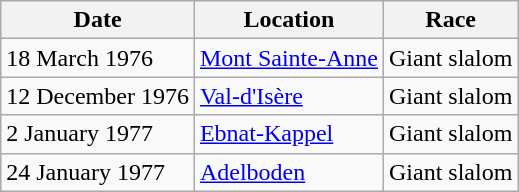<table class="wikitable">
<tr>
<th>Date</th>
<th>Location</th>
<th>Race</th>
</tr>
<tr>
<td>18 March 1976</td>
<td> <a href='#'>Mont Sainte-Anne</a></td>
<td>Giant slalom</td>
</tr>
<tr>
<td>12 December 1976</td>
<td> <a href='#'>Val-d'Isère</a></td>
<td>Giant slalom</td>
</tr>
<tr>
<td>2 January 1977</td>
<td> <a href='#'>Ebnat-Kappel</a></td>
<td>Giant slalom</td>
</tr>
<tr>
<td>24 January 1977</td>
<td> <a href='#'>Adelboden</a></td>
<td>Giant slalom</td>
</tr>
</table>
